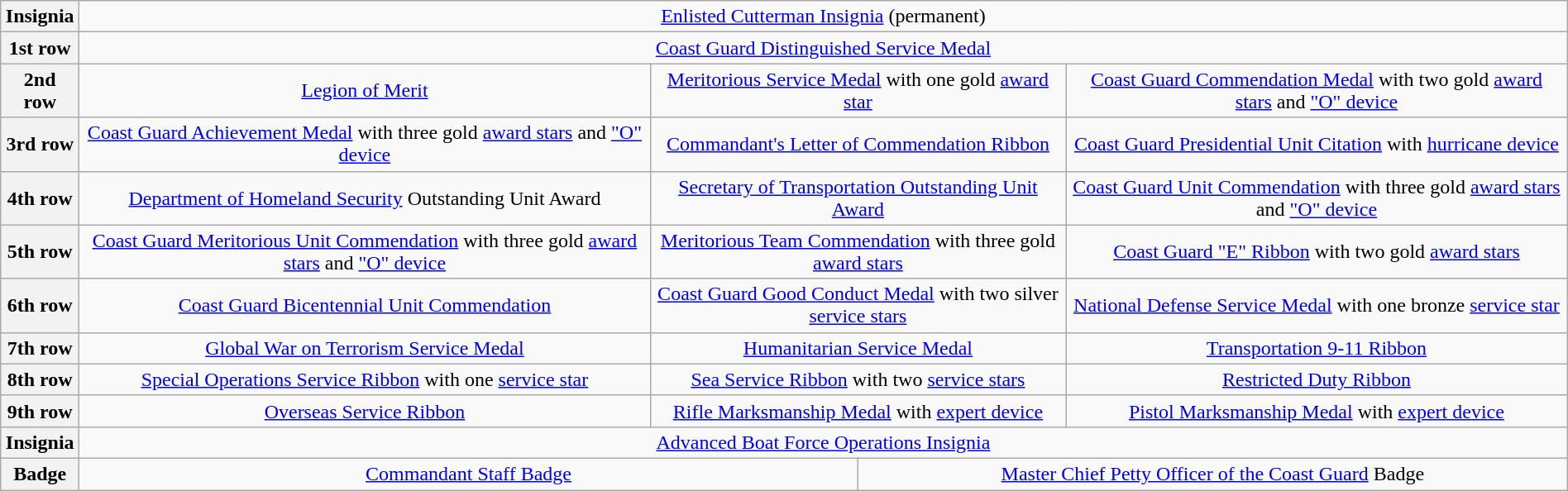<table class="wikitable" style="margin:1em auto; text-align:center;">
<tr>
<th>Insignia</th>
<td align=center colspan="6"><a href='#'>Enlisted Cutterman Insignia</a> (permanent)</td>
</tr>
<tr>
<th>1st row</th>
<td align=center colspan="6"><a href='#'>Coast Guard Distinguished Service Medal</a></td>
</tr>
<tr>
<th>2nd row</th>
<td align=center colspan="2"><a href='#'>Legion of Merit</a></td>
<td align=center colspan="2"><a href='#'>Meritorious Service Medal</a> with one gold <a href='#'>award star</a></td>
<td align=center colspan="2"><a href='#'>Coast Guard Commendation Medal</a> with two gold <a href='#'>award stars</a> and <a href='#'>"O" device</a></td>
</tr>
<tr>
<th>3rd row</th>
<td align=center colspan="2"><a href='#'>Coast Guard Achievement Medal</a> with three gold <a href='#'>award stars</a> and <a href='#'>"O" device</a></td>
<td align=center colspan="2"><a href='#'>Commandant's Letter of Commendation Ribbon</a></td>
<td align=center colspan="2"><a href='#'>Coast Guard Presidential Unit Citation</a> with <a href='#'>hurricane device</a></td>
</tr>
<tr>
<th>4th row</th>
<td align=center colspan="2"><a href='#'>Department of Homeland Security</a> Outstanding Unit Award</td>
<td align=center colspan="2"><a href='#'>Secretary of Transportation Outstanding Unit Award</a></td>
<td align=center colspan="2"><a href='#'>Coast Guard Unit Commendation</a> with three gold <a href='#'>award stars</a> and <a href='#'>"O" device</a></td>
</tr>
<tr>
<th>5th row</th>
<td align=center colspan="2"><a href='#'>Coast Guard Meritorious Unit Commendation</a> with three gold <a href='#'>award stars</a> and <a href='#'>"O" device</a></td>
<td align=center colspan="2"><a href='#'>Meritorious Team Commendation</a> with three gold <a href='#'>award stars</a></td>
<td align=center colspan="2"><a href='#'>Coast Guard "E" Ribbon</a> with two gold <a href='#'>award stars</a></td>
</tr>
<tr>
<th>6th row</th>
<td align=center colspan="2"><a href='#'>Coast Guard Bicentennial Unit Commendation</a></td>
<td align=center colspan="2"><a href='#'>Coast Guard Good Conduct Medal</a> with two silver <a href='#'>service stars</a></td>
<td align=center colspan="2"><a href='#'>National Defense Service Medal</a> with one bronze <a href='#'>service star</a></td>
</tr>
<tr>
<th>7th row</th>
<td align=center colspan="2"><a href='#'>Global War on Terrorism Service Medal</a></td>
<td align=center colspan="2"><a href='#'>Humanitarian Service Medal</a></td>
<td align=center colspan="2"><a href='#'>Transportation 9-11 Ribbon</a></td>
</tr>
<tr>
<th>8th row</th>
<td align=center colspan="2"><a href='#'>Special Operations Service Ribbon</a> with one <a href='#'>service star</a></td>
<td align=center colspan="2"><a href='#'>Sea Service Ribbon</a> with two <a href='#'>service stars</a></td>
<td align=center colspan="2"><a href='#'>Restricted Duty Ribbon</a></td>
</tr>
<tr>
<th>9th row</th>
<td align=center colspan="2"><a href='#'>Overseas Service Ribbon</a></td>
<td align=center colspan="2"><a href='#'>Rifle Marksmanship Medal</a> with <a href='#'>expert device</a></td>
<td align=center colspan="2"><a href='#'>Pistol Marksmanship Medal</a> with <a href='#'>expert device</a></td>
</tr>
<tr>
<th>Insignia</th>
<td align=center colspan="6"><a href='#'>Advanced Boat Force Operations Insignia</a></td>
</tr>
<tr>
<th>Badge</th>
<td align=center colspan="3"><a href='#'>Commandant Staff Badge</a></td>
<td align=center colspan="3"><a href='#'>Master Chief Petty Officer of the Coast Guard</a> Badge</td>
</tr>
</table>
